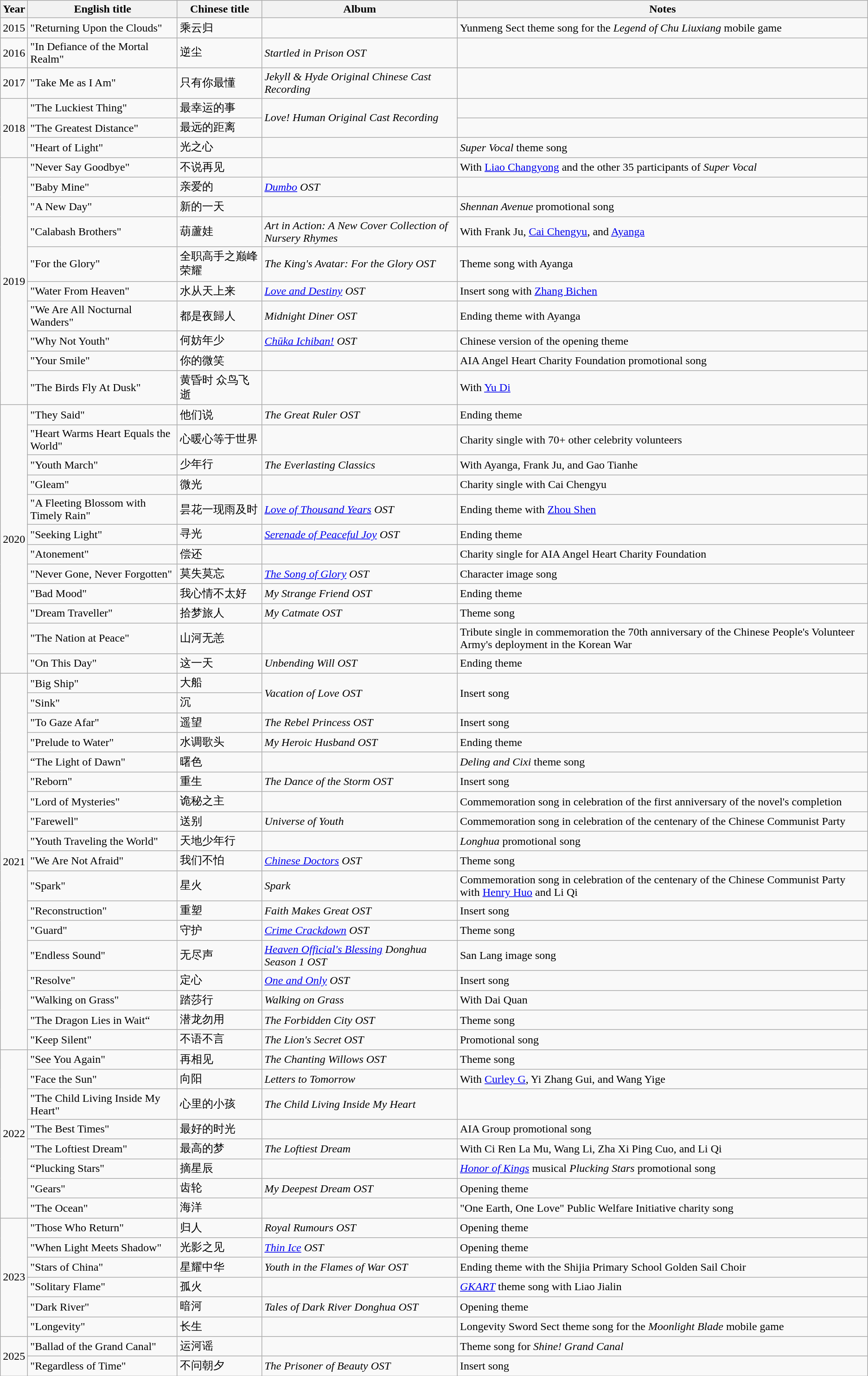<table class="wikitable">
<tr>
<th>Year</th>
<th>English title</th>
<th>Chinese title</th>
<th>Album</th>
<th>Notes</th>
</tr>
<tr>
<td>2015</td>
<td>"Returning Upon the Clouds"</td>
<td>乘云归</td>
<td></td>
<td>Yunmeng Sect theme song for the <em>Legend of Chu Liuxiang</em> mobile game</td>
</tr>
<tr>
<td>2016</td>
<td>"In Defiance of the Mortal Realm"</td>
<td>逆尘</td>
<td><em>Startled in Prison OST</em></td>
<td></td>
</tr>
<tr>
<td>2017</td>
<td>"Take Me as I Am"</td>
<td>只有你最懂</td>
<td><em>Jekyll & Hyde Original Chinese Cast Recording</em></td>
<td></td>
</tr>
<tr>
<td rowspan=3>2018</td>
<td>"The Luckiest Thing"</td>
<td>最幸运的事</td>
<td rowspan=2><em>Love! Human Original Cast Recording</em></td>
<td></td>
</tr>
<tr>
<td>"The Greatest Distance"</td>
<td>最远的距离</td>
<td></td>
</tr>
<tr>
<td>"Heart of Light"</td>
<td>光之心</td>
<td></td>
<td><em>Super Vocal</em> theme song</td>
</tr>
<tr>
<td rowspan=10>2019</td>
<td>"Never Say Goodbye"</td>
<td>不说再见</td>
<td></td>
<td>With <a href='#'>Liao Changyong</a> and the other 35 participants of <em>Super Vocal</em></td>
</tr>
<tr>
<td>"Baby Mine"</td>
<td>亲爱的</td>
<td><em><a href='#'>Dumbo</a> OST</em></td>
<td></td>
</tr>
<tr>
<td>"A New Day"</td>
<td>新的一天</td>
<td></td>
<td><em>Shennan Avenue</em> promotional song</td>
</tr>
<tr>
<td>"Calabash Brothers"</td>
<td>葫蘆娃</td>
<td><em>Art in Action: A New Cover Collection of Nursery Rhymes</em></td>
<td>With Frank Ju, <a href='#'>Cai Chengyu</a>, and <a href='#'>Ayanga</a></td>
</tr>
<tr>
<td>"For the Glory"</td>
<td>全职高手之巅峰荣耀</td>
<td><em>The King's Avatar: For the Glory OST</em></td>
<td>Theme song with Ayanga</td>
</tr>
<tr>
<td>"Water From Heaven"</td>
<td>水从天上来</td>
<td><em><a href='#'>Love and Destiny</a> OST</em></td>
<td>Insert song with <a href='#'>Zhang Bichen</a></td>
</tr>
<tr>
<td>"We Are All Nocturnal Wanders"</td>
<td>都是夜歸人</td>
<td><em>Midnight Diner OST</em></td>
<td>Ending theme with Ayanga</td>
</tr>
<tr>
<td>"Why Not Youth"</td>
<td>何妨年少</td>
<td><em><a href='#'>Chūka Ichiban!</a> OST</em></td>
<td>Chinese version of the opening theme</td>
</tr>
<tr>
<td>"Your Smile"</td>
<td>你的微笑</td>
<td></td>
<td>AIA Angel Heart Charity Foundation promotional song</td>
</tr>
<tr>
<td>"The Birds Fly At Dusk"</td>
<td>黄昏时 众鸟飞逝</td>
<td></td>
<td>With <a href='#'>Yu Di</a></td>
</tr>
<tr>
<td rowspan=12>2020</td>
<td>"They Said"</td>
<td>他们说</td>
<td><em>The Great Ruler OST</em></td>
<td>Ending theme </td>
</tr>
<tr>
<td>"Heart Warms Heart Equals the World"</td>
<td>心暖心等于世界</td>
<td></td>
<td>Charity single with 70+ other celebrity volunteers</td>
</tr>
<tr>
<td>"Youth March"</td>
<td>少年行</td>
<td><em>The Everlasting Classics</em></td>
<td>With Ayanga, Frank Ju, and Gao Tianhe</td>
</tr>
<tr>
<td>"Gleam"</td>
<td>微光</td>
<td></td>
<td>Charity single with Cai Chengyu</td>
</tr>
<tr>
<td>"A Fleeting Blossom with Timely Rain"</td>
<td>昙花一现雨及时</td>
<td><em><a href='#'>Love of Thousand Years</a> OST</em></td>
<td>Ending theme with <a href='#'>Zhou Shen</a></td>
</tr>
<tr>
<td>"Seeking Light"</td>
<td>寻光</td>
<td><em><a href='#'>Serenade of Peaceful Joy</a> OST</em></td>
<td>Ending theme</td>
</tr>
<tr>
<td>"Atonement"</td>
<td>偿还</td>
<td></td>
<td>Charity single for AIA Angel Heart Charity Foundation</td>
</tr>
<tr>
<td>"Never Gone, Never Forgotten"</td>
<td>莫失莫忘</td>
<td><em><a href='#'>The Song of Glory</a> OST</em></td>
<td>Character image song</td>
</tr>
<tr>
<td>"Bad Mood"</td>
<td>我心情不太好</td>
<td><em> My Strange Friend OST</em></td>
<td>Ending theme</td>
</tr>
<tr>
<td>"Dream Traveller"</td>
<td>拾梦旅人</td>
<td><em> My Catmate OST</em></td>
<td>Theme song</td>
</tr>
<tr>
<td>"The Nation at Peace"</td>
<td>山河无恙</td>
<td></td>
<td>Tribute single in commemoration the 70th anniversary of the Chinese People's Volunteer Army's deployment in the Korean War</td>
</tr>
<tr>
<td>"On This Day"</td>
<td>这一天</td>
<td><em> Unbending Will OST</em></td>
<td>Ending theme</td>
</tr>
<tr>
<td rowspan=18>2021</td>
<td>"Big Ship"</td>
<td>大船</td>
<td rowspan=2><em>Vacation of Love OST</em></td>
<td rowspan=2>Insert song</td>
</tr>
<tr>
<td>"Sink"</td>
<td>沉</td>
</tr>
<tr>
<td>"To Gaze Afar"</td>
<td>遥望</td>
<td><em>The Rebel Princess OST</em></td>
<td>Insert song</td>
</tr>
<tr>
<td>"Prelude to Water"</td>
<td>水调歌头</td>
<td><em>My Heroic Husband OST</em></td>
<td>Ending theme</td>
</tr>
<tr>
<td>“The Light of Dawn"</td>
<td>曙色</td>
<td></td>
<td><em>Deling and Cixi</em> theme song</td>
</tr>
<tr>
<td>"Reborn"</td>
<td>重生</td>
<td><em>The Dance of the Storm OST</em></td>
<td>Insert song</td>
</tr>
<tr>
<td>"Lord of Mysteries"</td>
<td>诡秘之主</td>
<td></td>
<td>Commemoration song in celebration of the first anniversary of the novel's completion</td>
</tr>
<tr>
<td>"Farewell"</td>
<td>送别</td>
<td><em>Universe of Youth</em></td>
<td>Commemoration song in celebration of the centenary of the Chinese Communist Party</td>
</tr>
<tr>
<td>"Youth Traveling the World"</td>
<td>天地少年行</td>
<td></td>
<td><em>Longhua</em> promotional song</td>
</tr>
<tr>
<td>"We Are Not Afraid"</td>
<td>我们不怕</td>
<td><em><a href='#'>Chinese Doctors</a> OST</em></td>
<td>Theme song</td>
</tr>
<tr>
<td>"Spark"</td>
<td>星火</td>
<td><em>Spark</em></td>
<td>Commemoration song in celebration of the centenary of the Chinese Communist Party with <a href='#'>Henry Huo</a> and Li Qi</td>
</tr>
<tr>
<td>"Reconstruction"</td>
<td>重塑</td>
<td><em>Faith Makes Great OST</em></td>
<td>Insert song</td>
</tr>
<tr>
<td>"Guard"</td>
<td>守护</td>
<td><em><a href='#'>Crime Crackdown</a> OST</em></td>
<td>Theme song</td>
</tr>
<tr>
<td>"Endless Sound"</td>
<td>无尽声</td>
<td><em><a href='#'>Heaven Official's Blessing</a> Donghua Season 1 OST</em></td>
<td>San Lang image song</td>
</tr>
<tr>
<td>"Resolve"</td>
<td>定心</td>
<td><em><a href='#'>One and Only</a> OST</em></td>
<td>Insert song</td>
</tr>
<tr>
<td>"Walking on Grass"</td>
<td>踏莎行</td>
<td><em>Walking on Grass</em></td>
<td>With Dai Quan</td>
</tr>
<tr>
<td>"The Dragon Lies in Wait“</td>
<td>潜龙勿用</td>
<td><em>The Forbidden City OST</em></td>
<td>Theme song</td>
</tr>
<tr>
<td>"Keep Silent"</td>
<td>不语不言</td>
<td><em>The Lion's Secret OST</em></td>
<td>Promotional song</td>
</tr>
<tr>
<td rowspan=8>2022</td>
<td>"See You Again"</td>
<td>再相见</td>
<td><em>The Chanting Willows OST</em></td>
<td>Theme song</td>
</tr>
<tr>
<td>"Face the Sun"</td>
<td>向阳</td>
<td><em>Letters to Tomorrow</em></td>
<td>With <a href='#'>Curley G</a>, Yi Zhang Gui, and Wang Yige</td>
</tr>
<tr>
<td>"The Child Living Inside My Heart"</td>
<td>心里的小孩</td>
<td><em>The Child Living Inside My Heart</em></td>
<td></td>
</tr>
<tr>
<td>"The Best Times"</td>
<td>最好的时光</td>
<td></td>
<td>AIA Group promotional song</td>
</tr>
<tr>
<td>"The Loftiest Dream"</td>
<td>最高的梦</td>
<td><em>The Loftiest Dream</em></td>
<td>With Ci Ren La Mu, Wang Li, Zha Xi Ping Cuo, and Li Qi</td>
</tr>
<tr>
<td>“Plucking Stars"</td>
<td>摘星辰</td>
<td></td>
<td><em><a href='#'>Honor of Kings</a></em> musical <em>Plucking Stars</em> promotional song</td>
</tr>
<tr>
<td>"Gears"</td>
<td>齿轮</td>
<td><em>My Deepest Dream OST</em></td>
<td>Opening theme</td>
</tr>
<tr>
<td>"The Ocean"</td>
<td>海洋</td>
<td></td>
<td>"One Earth, One Love" Public Welfare Initiative charity song</td>
</tr>
<tr>
<td rowspan=6>2023</td>
<td>"Those Who Return"</td>
<td>归人</td>
<td><em>Royal Rumours OST</em></td>
<td>Opening theme</td>
</tr>
<tr>
<td>"When Light Meets Shadow"</td>
<td>光影之见</td>
<td><em><a href='#'>Thin Ice</a> OST</em></td>
<td>Opening theme</td>
</tr>
<tr>
<td>"Stars of China"</td>
<td>星耀中华</td>
<td><em>Youth in the Flames of War OST</em></td>
<td>Ending theme with the Shijia Primary School Golden Sail Choir</td>
</tr>
<tr>
<td>"Solitary Flame"</td>
<td>孤火</td>
<td></td>
<td><em><a href='#'>GKART</a></em> theme song with Liao Jialin</td>
</tr>
<tr>
<td>"Dark River"</td>
<td>暗河</td>
<td><em>Tales of Dark River Donghua OST</em></td>
<td>Opening theme</td>
</tr>
<tr>
<td>"Longevity"</td>
<td>长生</td>
<td></td>
<td>Longevity Sword Sect theme song for the <em>Moonlight Blade</em> mobile game</td>
</tr>
<tr>
<td rowspan=2>2025</td>
<td>"Ballad of the Grand Canal"</td>
<td>运河谣</td>
<td></td>
<td>Theme song for <em>Shine! Grand Canal</em></td>
</tr>
<tr>
<td>"Regardless of Time"</td>
<td>不问朝夕</td>
<td><em>The Prisoner of Beauty OST</em></td>
<td>Insert song</td>
</tr>
</table>
